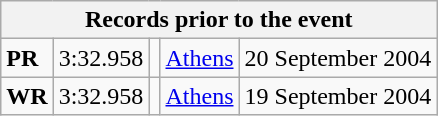<table class="wikitable">
<tr>
<th colspan=5>Records prior to the event</th>
</tr>
<tr>
<td><strong>PR</strong></td>
<td>3:32.958</td>
<td></td>
<td><a href='#'>Athens</a> </td>
<td>20 September 2004</td>
</tr>
<tr>
<td><strong>WR</strong></td>
<td>3:32.958</td>
<td></td>
<td><a href='#'>Athens</a> </td>
<td>19 September 2004</td>
</tr>
</table>
